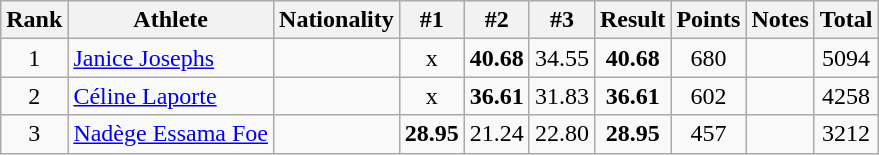<table class="wikitable sortable" style="text-align:center">
<tr>
<th>Rank</th>
<th>Athlete</th>
<th>Nationality</th>
<th>#1</th>
<th>#2</th>
<th>#3</th>
<th>Result</th>
<th>Points</th>
<th>Notes</th>
<th>Total</th>
</tr>
<tr>
<td>1</td>
<td align=left><a href='#'>Janice Josephs</a></td>
<td align=left></td>
<td>x</td>
<td><strong>40.68</strong></td>
<td>34.55</td>
<td><strong>40.68</strong></td>
<td>680</td>
<td></td>
<td>5094</td>
</tr>
<tr>
<td>2</td>
<td align=left><a href='#'>Céline Laporte</a></td>
<td align=left></td>
<td>x</td>
<td><strong>36.61</strong></td>
<td>31.83</td>
<td><strong>36.61</strong></td>
<td>602</td>
<td></td>
<td>4258</td>
</tr>
<tr>
<td>3</td>
<td align=left><a href='#'>Nadège Essama Foe</a></td>
<td align=left></td>
<td><strong>28.95</strong></td>
<td>21.24</td>
<td>22.80</td>
<td><strong>28.95</strong></td>
<td>457</td>
<td></td>
<td>3212</td>
</tr>
</table>
